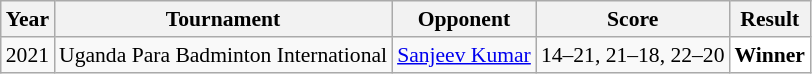<table class="sortable wikitable" style="font-size: 90%;">
<tr>
<th>Year</th>
<th>Tournament</th>
<th>Opponent</th>
<th>Score</th>
<th>Result</th>
</tr>
<tr>
<td align="center">2021</td>
<td align="left">Uganda Para Badminton International</td>
<td align="left"> <a href='#'>Sanjeev Kumar</a></td>
<td align="left">14–21, 21–18, 22–20</td>
<td style="text-align:left; background:white"> <strong>Winner</strong></td>
</tr>
</table>
